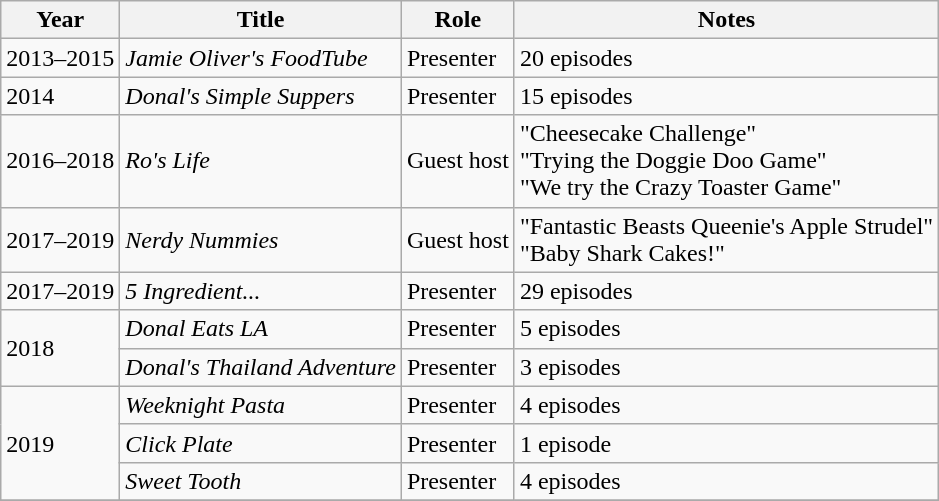<table class="wikitable sortable">
<tr>
<th>Year</th>
<th>Title</th>
<th>Role</th>
<th class="unsortable">Notes</th>
</tr>
<tr>
<td>2013–2015</td>
<td><em>Jamie Oliver's FoodTube</em></td>
<td>Presenter</td>
<td>20 episodes</td>
</tr>
<tr>
<td>2014</td>
<td><em>Donal's Simple Suppers</em></td>
<td>Presenter</td>
<td>15 episodes</td>
</tr>
<tr>
<td>2016–2018</td>
<td><em>Ro's Life</em></td>
<td>Guest host</td>
<td>"Cheesecake Challenge"<br>"Trying the Doggie Doo Game"<br>"We try the Crazy Toaster Game"</td>
</tr>
<tr>
<td>2017–2019</td>
<td><em>Nerdy Nummies</em></td>
<td>Guest host</td>
<td>"Fantastic Beasts Queenie's Apple Strudel"<br>"Baby Shark Cakes!"</td>
</tr>
<tr>
<td>2017–2019</td>
<td><em>5 Ingredient...</em></td>
<td>Presenter</td>
<td>29 episodes</td>
</tr>
<tr>
<td rowspan="2">2018</td>
<td><em>Donal Eats LA</em></td>
<td>Presenter</td>
<td>5 episodes</td>
</tr>
<tr>
<td><em>Donal's Thailand Adventure</em></td>
<td>Presenter</td>
<td>3 episodes</td>
</tr>
<tr>
<td rowspan="3">2019</td>
<td><em>Weeknight Pasta</em></td>
<td>Presenter</td>
<td>4 episodes</td>
</tr>
<tr>
<td><em>Click Plate</em></td>
<td>Presenter</td>
<td>1 episode</td>
</tr>
<tr>
<td><em>Sweet Tooth</em></td>
<td>Presenter</td>
<td>4 episodes</td>
</tr>
<tr>
</tr>
</table>
